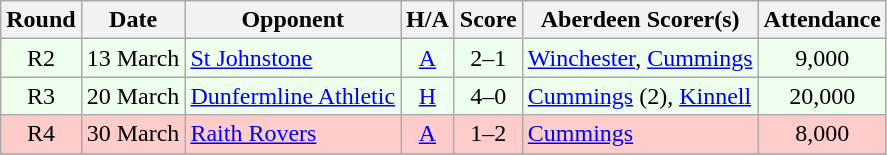<table class="wikitable" style="text-align:center">
<tr>
<th>Round</th>
<th>Date</th>
<th>Opponent</th>
<th>H/A</th>
<th>Score</th>
<th>Aberdeen Scorer(s)</th>
<th>Attendance</th>
</tr>
<tr bgcolor=#EEFFEE>
<td>R2</td>
<td align=left>13 March</td>
<td align=left><a href='#'>St Johnstone</a></td>
<td><a href='#'>A</a></td>
<td>2–1</td>
<td align=left><a href='#'>Winchester</a>, <a href='#'>Cummings</a></td>
<td>9,000</td>
</tr>
<tr bgcolor=#EEFFEE>
<td>R3</td>
<td align=left>20 March</td>
<td align=left><a href='#'>Dunfermline Athletic</a></td>
<td><a href='#'>H</a></td>
<td>4–0</td>
<td align=left><a href='#'>Cummings</a> (2), <a href='#'>Kinnell</a></td>
<td>20,000</td>
</tr>
<tr bgcolor=#FFCCCC>
<td>R4</td>
<td align=left>30 March</td>
<td align=left><a href='#'>Raith Rovers</a></td>
<td><a href='#'>A</a></td>
<td>1–2</td>
<td align=left><a href='#'>Cummings</a></td>
<td>8,000</td>
</tr>
<tr>
</tr>
</table>
